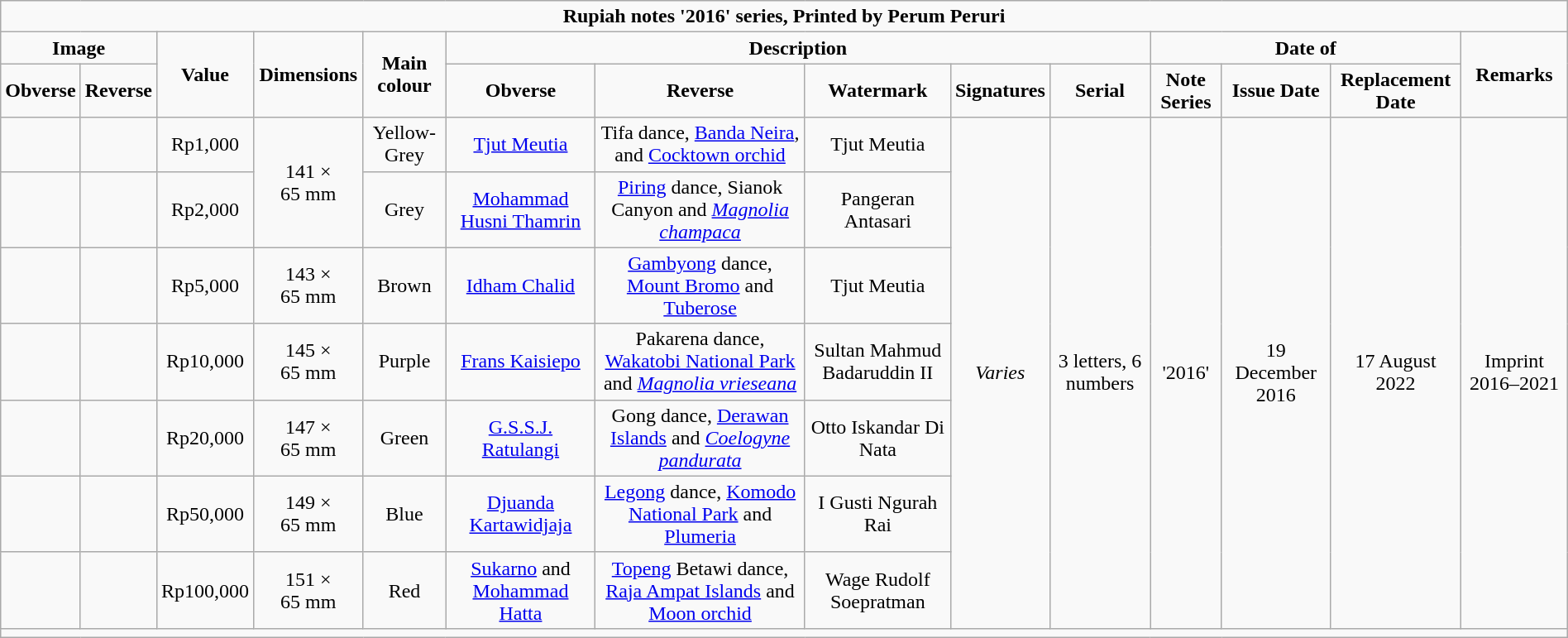<table class="wikitable" style="margin:auto;" >
<tr style="text-align:center; font-weight:bold;">
<td colspan="14">Rupiah notes '2016' series, Printed by Perum Peruri</td>
</tr>
<tr style="text-align:center; font-weight:bold;">
<td colspan="2">Image</td>
<td rowspan="2">Value</td>
<td rowspan="2">Dimensions</td>
<td rowspan="2">Main colour</td>
<td colspan="5">Description</td>
<td colspan="3">Date of</td>
<td rowspan="2">Remarks</td>
</tr>
<tr style="font-weight:bold; text-align:center;">
<td>Obverse</td>
<td>Reverse</td>
<td>Obverse</td>
<td>Reverse</td>
<td>Watermark</td>
<td>Signatures</td>
<td>Serial</td>
<td>Note Series</td>
<td>Issue Date</td>
<td>Replacement Date</td>
</tr>
<tr>
<td style="text-align:center;"></td>
<td style="text-align:center;"></td>
<td style="text-align:center;">Rp1,000</td>
<td rowspan="2" style="text-align:center;">141 × 65 mm</td>
<td style="text-align:center;">Yellow-Grey</td>
<td style="text-align:center;"><a href='#'>Tjut Meutia</a></td>
<td style="text-align:center;">Tifa dance, <a href='#'>Banda Neira</a>, and <a href='#'>Cocktown orchid</a></td>
<td style="text-align:center;">Tjut Meutia</td>
<td rowspan="7" style="text-align:center;"><em>Varies</em></td>
<td rowspan="7" style="text-align:center;">3 letters, 6 numbers</td>
<td rowspan="7" style="text-align:center;">'2016'</td>
<td rowspan="7" style="text-align:center;">19 December 2016</td>
<td rowspan="7" style="text-align:center;">17 August 2022</td>
<td rowspan="7" style="text-align:center;">Imprint 2016–2021</td>
</tr>
<tr>
<td style="text-align:center;"></td>
<td style="text-align:center;"></td>
<td style="text-align:center;">Rp2,000</td>
<td style="text-align:center;">Grey</td>
<td style="text-align:center;"><a href='#'>Mohammad Husni Thamrin</a></td>
<td style="text-align:center;"><a href='#'>Piring</a> dance, Sianok Canyon and <em><a href='#'>Magnolia champaca</a></em></td>
<td style="text-align:center;">Pangeran Antasari</td>
</tr>
<tr>
<td style="text-align:center;"></td>
<td style="text-align:center;"></td>
<td style="text-align:center;">Rp5,000</td>
<td style="text-align:center;">143 × 65 mm</td>
<td style="text-align:center;">Brown</td>
<td style="text-align:center;"><a href='#'>Idham Chalid</a></td>
<td style="text-align:center;"><a href='#'>Gambyong</a> dance, <a href='#'>Mount Bromo</a> and <a href='#'>Tuberose</a></td>
<td style="text-align:center;">Tjut Meutia</td>
</tr>
<tr>
<td style="text-align:center;"></td>
<td style="text-align:center;"></td>
<td style="text-align:center;">Rp10,000</td>
<td style="text-align:center;">145 × 65 mm</td>
<td style="text-align:center;">Purple</td>
<td style="text-align:center;"><a href='#'>Frans Kaisiepo</a></td>
<td style="text-align:center;">Pakarena dance, <a href='#'>Wakatobi National Park</a> and <em><a href='#'>Magnolia vrieseana</a></em></td>
<td style="text-align:center;">Sultan Mahmud Badaruddin II</td>
</tr>
<tr>
<td style="text-align:center;"></td>
<td style="text-align:center;"></td>
<td style="text-align:center;">Rp20,000</td>
<td style="text-align:center;">147 × 65 mm</td>
<td style="text-align:center;">Green</td>
<td style="text-align:center;"><a href='#'>G.S.S.J. Ratulangi</a></td>
<td style="text-align:center;">Gong dance, <a href='#'>Derawan Islands</a> and <em><a href='#'>Coelogyne pandurata</a></em></td>
<td style="text-align:center;">Otto Iskandar Di Nata</td>
</tr>
<tr>
<td style="text-align:center;"></td>
<td style="text-align:center;"></td>
<td style="text-align:center;">Rp50,000</td>
<td style="text-align:center;">149 × 65 mm</td>
<td style="text-align:center;">Blue</td>
<td style="text-align:center;"><a href='#'>Djuanda Kartawidjaja</a></td>
<td style="text-align:center;"><a href='#'>Legong</a> dance, <a href='#'>Komodo National Park</a> and <a href='#'>Plumeria</a></td>
<td style="text-align:center;">I Gusti Ngurah Rai</td>
</tr>
<tr>
<td style="text-align:center;"></td>
<td style="text-align:center;"></td>
<td style="text-align:center;">Rp100,000</td>
<td style="text-align:center;">151 × 65 mm</td>
<td style="text-align:center;">Red</td>
<td style="text-align:center;"><a href='#'>Sukarno</a> and <a href='#'>Mohammad Hatta</a></td>
<td style="text-align:center;"><a href='#'>Topeng</a> Betawi dance, <a href='#'>Raja Ampat Islands</a> and <a href='#'>Moon orchid</a></td>
<td style="text-align:center;">Wage Rudolf Soepratman</td>
</tr>
<tr style="text-align:center; vertical-align:bottom;">
<td colspan="14"></td>
</tr>
</table>
